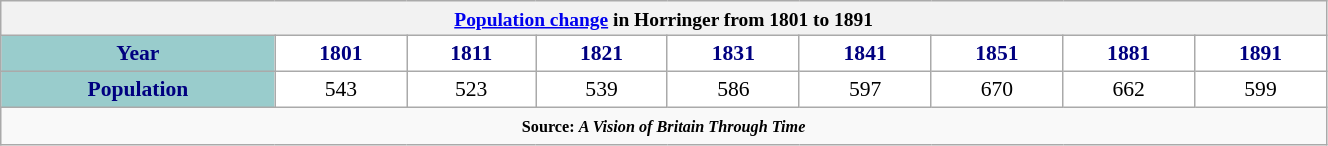<table class="wikitable" style="font-size:90%;width:70%;border:0px;text-align:center;line-height:120%;">
<tr>
<th colspan="11" style="text-align:center;font-size:90%;"><a href='#'>Population change</a> in Horringer from 1801 to 1891</th>
</tr>
<tr>
<th style="background: #99CCCC; color: #000080" height="17">Year</th>
<th style="background: #FFFFFF; color:#000080;">1801</th>
<th style="background: #FFFFFF; color:#000080;">1811</th>
<th style="background: #FFFFFF; color:#000080;">1821</th>
<th style="background: #FFFFFF; color:#000080;">1831</th>
<th style="background: #FFFFFF; color:#000080;">1841</th>
<th style="background: #FFFFFF; color:#000080;">1851</th>
<th style="background: #FFFFFF; color:#000080;">1881</th>
<th style="background: #FFFFFF; color:#000080;">1891</th>
</tr>
<tr Align="center">
<th style="background: #99CCCC; color: #000080" height="17">Population</th>
<td style="background: #FFFFFF; color: black;">543</td>
<td style="background: #FFFFFF; color: black;">523</td>
<td style="background: #FFFFFF; color: black;">539</td>
<td style="background: #FFFFFF; color: black;">586</td>
<td style="background: #FFFFFF; color: black;">597</td>
<td style="background: #FFFFFF; color: black;">670</td>
<td style="background: #FFFFFF; color: black;">662</td>
<td style="background: #FFFFFF; color: black;">599</td>
</tr>
<tr>
<td colspan="11" style="text-align:center;font-size:90%;"><small><strong>Source: <em>A Vision of Britain Through Time<strong><em></small></td>
</tr>
</table>
